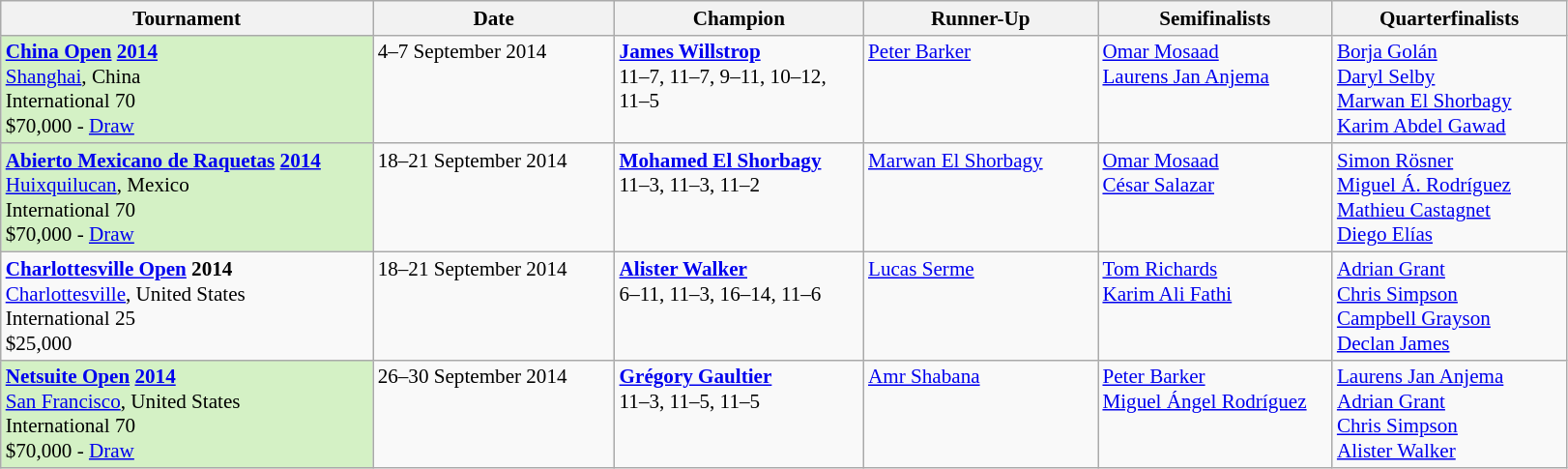<table class="wikitable" style="font-size:88%">
<tr>
<th width=250>Tournament</th>
<th width=160>Date</th>
<th width=165>Champion</th>
<th width=155>Runner-Up</th>
<th width=155>Semifinalists</th>
<th width=155>Quarterfinalists</th>
</tr>
<tr valign=top>
<td style="background:#D4F1C5;"><strong><a href='#'>China Open</a> <a href='#'>2014</a></strong><br> <a href='#'>Shanghai</a>, China<br>International 70<br>$70,000 - <a href='#'>Draw</a></td>
<td>4–7 September 2014</td>
<td> <strong><a href='#'>James Willstrop</a></strong><br> 11–7, 11–7, 9–11, 10–12, 11–5</td>
<td> <a href='#'>Peter Barker</a></td>
<td> <a href='#'>Omar Mosaad</a><br> <a href='#'>Laurens Jan Anjema</a></td>
<td> <a href='#'>Borja Golán</a><br> <a href='#'>Daryl Selby</a><br> <a href='#'>Marwan El Shorbagy</a><br> <a href='#'>Karim Abdel Gawad</a></td>
</tr>
<tr valign=top>
<td style="background:#D4F1C5;"><strong><a href='#'>Abierto Mexicano de Raquetas</a> <a href='#'>2014</a></strong><br> <a href='#'>Huixquilucan</a>, Mexico<br>International 70<br>$70,000 - <a href='#'>Draw</a></td>
<td>18–21 September 2014</td>
<td> <strong><a href='#'>Mohamed El Shorbagy</a></strong><br> 11–3, 11–3, 11–2</td>
<td> <a href='#'>Marwan El Shorbagy</a></td>
<td> <a href='#'>Omar Mosaad</a><br> <a href='#'>César Salazar</a></td>
<td> <a href='#'>Simon Rösner</a><br> <a href='#'>Miguel Á. Rodríguez</a><br> <a href='#'>Mathieu Castagnet</a><br> <a href='#'>Diego Elías</a></td>
</tr>
<tr valign=top>
<td><strong><a href='#'>Charlottesville Open</a> 2014</strong><br> <a href='#'>Charlottesville</a>, United States<br>International 25<br>$25,000</td>
<td>18–21 September 2014</td>
<td> <strong><a href='#'>Alister Walker</a></strong><br> 6–11, 11–3, 16–14, 11–6</td>
<td> <a href='#'>Lucas Serme</a></td>
<td> <a href='#'>Tom Richards</a><br> <a href='#'>Karim Ali Fathi</a></td>
<td> <a href='#'>Adrian Grant</a><br> <a href='#'>Chris Simpson</a><br> <a href='#'>Campbell Grayson</a><br> <a href='#'>Declan James</a></td>
</tr>
<tr valign=top>
<td style="background:#D4F1C5;"><strong><a href='#'>Netsuite Open</a> <a href='#'>2014</a></strong><br> <a href='#'>San Francisco</a>, United States<br>International 70<br>$70,000 - <a href='#'>Draw</a></td>
<td>26–30 September 2014</td>
<td> <strong><a href='#'>Grégory Gaultier</a></strong><br> 11–3, 11–5, 11–5</td>
<td> <a href='#'>Amr Shabana</a></td>
<td> <a href='#'>Peter Barker</a><br> <a href='#'>Miguel Ángel Rodríguez</a></td>
<td> <a href='#'>Laurens Jan Anjema</a><br> <a href='#'>Adrian Grant</a><br> <a href='#'>Chris Simpson</a><br> <a href='#'>Alister Walker</a></td>
</tr>
</table>
